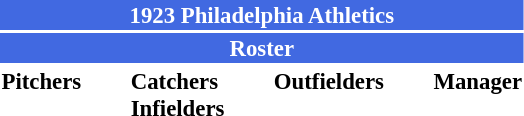<table class="toccolours" style="font-size: 95%;">
<tr>
<th colspan="10" style="background-color: #4169e1; color: white; text-align: center;">1923 Philadelphia Athletics</th>
</tr>
<tr>
<td colspan="10" style="background-color: #4169e1; color: white; text-align: center;"><strong>Roster</strong></td>
</tr>
<tr>
<td valign="top"><strong>Pitchers</strong><br>














</td>
<td width="25px"></td>
<td valign="top"><strong>Catchers</strong><br>


<strong>Infielders</strong>






</td>
<td width="25px"></td>
<td valign="top"><strong>Outfielders</strong><br>





</td>
<td width="25px"></td>
<td valign="top"><strong>Manager</strong><br></td>
</tr>
</table>
